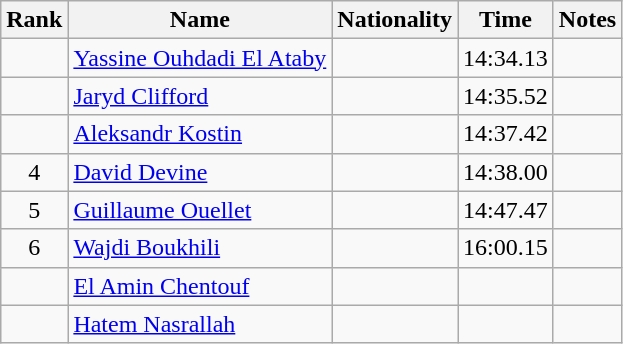<table class="wikitable sortable" style="text-align:center">
<tr>
<th>Rank</th>
<th>Name</th>
<th>Nationality</th>
<th>Time</th>
<th>Notes</th>
</tr>
<tr>
<td></td>
<td align="left"><a href='#'>Yassine Ouhdadi El Ataby</a></td>
<td align="left"></td>
<td>14:34.13</td>
<td></td>
</tr>
<tr>
<td></td>
<td align="left"><a href='#'>Jaryd Clifford</a></td>
<td align="left"></td>
<td>14:35.52</td>
<td></td>
</tr>
<tr>
<td></td>
<td align="left"><a href='#'>Aleksandr Kostin</a></td>
<td align="left"></td>
<td>14:37.42</td>
<td></td>
</tr>
<tr>
<td>4</td>
<td align="left"><a href='#'>David Devine</a></td>
<td align="left"></td>
<td>14:38.00</td>
<td></td>
</tr>
<tr>
<td>5</td>
<td align="left"><a href='#'>Guillaume Ouellet</a></td>
<td align="left"></td>
<td>14:47.47</td>
<td></td>
</tr>
<tr>
<td>6</td>
<td align="left"><a href='#'>Wajdi Boukhili</a></td>
<td align="left"></td>
<td>16:00.15</td>
<td></td>
</tr>
<tr>
<td></td>
<td align="left"><a href='#'>El Amin Chentouf</a></td>
<td align="left"></td>
<td></td>
<td></td>
</tr>
<tr>
<td></td>
<td align="left"><a href='#'>Hatem Nasrallah</a></td>
<td align="left"></td>
<td></td>
<td></td>
</tr>
</table>
